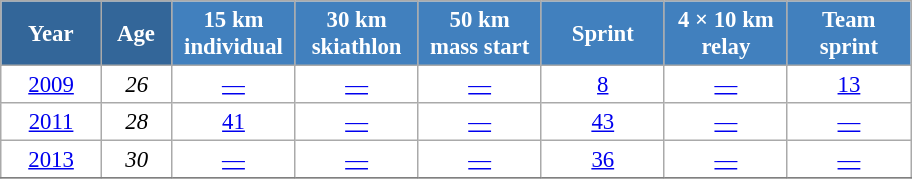<table class="wikitable" style="font-size:95%; text-align:center; border:grey solid 1px; border-collapse:collapse; background:#ffffff;">
<tr>
<th style="background-color:#369; color:white; width:60px;"> Year </th>
<th style="background-color:#369; color:white; width:40px;"> Age </th>
<th style="background-color:#4180be; color:white; width:75px;"> 15 km <br> individual </th>
<th style="background-color:#4180be; color:white; width:75px;"> 30 km <br> skiathlon </th>
<th style="background-color:#4180be; color:white; width:75px;"> 50 km <br> mass start </th>
<th style="background-color:#4180be; color:white; width:75px;"> Sprint </th>
<th style="background-color:#4180be; color:white; width:75px;"> 4 × 10 km <br> relay </th>
<th style="background-color:#4180be; color:white; width:75px;"> Team <br> sprint </th>
</tr>
<tr>
<td><a href='#'>2009</a></td>
<td><em>26</em></td>
<td><a href='#'>—</a></td>
<td><a href='#'>—</a></td>
<td><a href='#'>—</a></td>
<td><a href='#'>8</a></td>
<td><a href='#'>—</a></td>
<td><a href='#'>13</a></td>
</tr>
<tr>
<td><a href='#'>2011</a></td>
<td><em>28</em></td>
<td><a href='#'>41</a></td>
<td><a href='#'>—</a></td>
<td><a href='#'>—</a></td>
<td><a href='#'>43</a></td>
<td><a href='#'>—</a></td>
<td><a href='#'>—</a></td>
</tr>
<tr>
<td><a href='#'>2013</a></td>
<td><em>30</em></td>
<td><a href='#'>—</a></td>
<td><a href='#'>—</a></td>
<td><a href='#'>—</a></td>
<td><a href='#'>36</a></td>
<td><a href='#'>—</a></td>
<td><a href='#'>—</a></td>
</tr>
<tr>
</tr>
</table>
